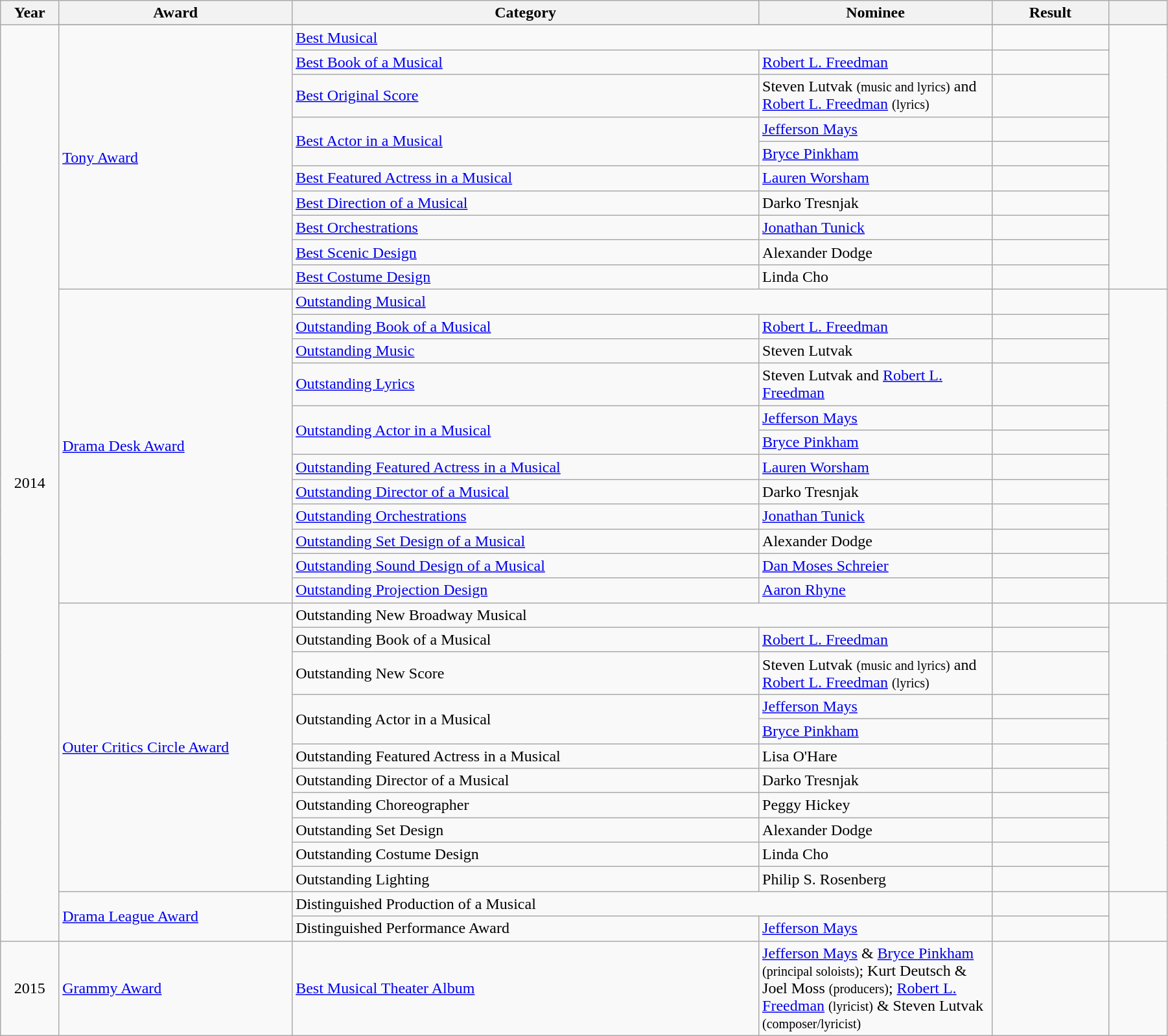<table class="wikitable" style="width:95%;">
<tr>
<th style="width:5%;">Year</th>
<th style="width:20%;">Award</th>
<th style="width:40%;">Category</th>
<th style="width:20%;">Nominee</th>
<th style="width:10%;">Result</th>
<th style="width:5%;"></th>
</tr>
<tr>
<td rowspan=36 style="text-align:center;">2014</td>
</tr>
<tr>
<td rowspan=10><a href='#'>Tony Award</a></td>
<td colspan=2><a href='#'>Best Musical</a></td>
<td></td>
<td rowspan=10></td>
</tr>
<tr>
<td><a href='#'>Best Book of a Musical</a></td>
<td><a href='#'>Robert L. Freedman</a></td>
<td></td>
</tr>
<tr>
<td><a href='#'>Best Original Score</a></td>
<td>Steven Lutvak <small>(music and lyrics)</small> and <a href='#'>Robert L. Freedman</a> <small>(lyrics)</small></td>
<td></td>
</tr>
<tr>
<td rowspan="2"><a href='#'>Best Actor in a Musical</a></td>
<td><a href='#'>Jefferson Mays</a></td>
<td></td>
</tr>
<tr>
<td><a href='#'>Bryce Pinkham</a></td>
<td></td>
</tr>
<tr>
<td><a href='#'>Best Featured Actress in a Musical</a></td>
<td><a href='#'>Lauren Worsham</a></td>
<td></td>
</tr>
<tr>
<td><a href='#'>Best Direction of a Musical</a></td>
<td>Darko Tresnjak</td>
<td></td>
</tr>
<tr>
<td><a href='#'>Best Orchestrations</a></td>
<td><a href='#'>Jonathan Tunick</a></td>
<td></td>
</tr>
<tr>
<td><a href='#'>Best Scenic Design</a></td>
<td>Alexander Dodge</td>
<td></td>
</tr>
<tr>
<td><a href='#'>Best Costume Design</a></td>
<td>Linda Cho</td>
<td></td>
</tr>
<tr>
<td rowspan=12><a href='#'>Drama Desk Award</a></td>
<td colspan=2><a href='#'>Outstanding Musical</a></td>
<td></td>
<td rowspan=12></td>
</tr>
<tr>
<td><a href='#'>Outstanding Book of a Musical</a></td>
<td><a href='#'>Robert L. Freedman</a></td>
<td></td>
</tr>
<tr>
<td><a href='#'>Outstanding Music</a></td>
<td>Steven Lutvak</td>
<td></td>
</tr>
<tr>
<td><a href='#'>Outstanding Lyrics</a></td>
<td>Steven Lutvak and <a href='#'>Robert L. Freedman</a></td>
<td></td>
</tr>
<tr>
<td rowspan=2><a href='#'>Outstanding Actor in a Musical</a></td>
<td><a href='#'>Jefferson Mays</a></td>
<td></td>
</tr>
<tr>
<td><a href='#'>Bryce Pinkham</a></td>
<td></td>
</tr>
<tr>
<td><a href='#'>Outstanding Featured Actress in a Musical</a></td>
<td><a href='#'>Lauren Worsham</a></td>
<td></td>
</tr>
<tr>
<td><a href='#'>Outstanding Director of a Musical</a></td>
<td>Darko Tresnjak</td>
<td></td>
</tr>
<tr>
<td><a href='#'>Outstanding Orchestrations</a></td>
<td><a href='#'>Jonathan Tunick</a></td>
<td></td>
</tr>
<tr>
<td><a href='#'>Outstanding Set Design of a Musical</a></td>
<td>Alexander Dodge</td>
<td></td>
</tr>
<tr>
<td><a href='#'>Outstanding Sound Design of a Musical</a></td>
<td><a href='#'>Dan Moses Schreier</a></td>
<td></td>
</tr>
<tr>
<td><a href='#'>Outstanding Projection Design</a></td>
<td><a href='#'>Aaron Rhyne</a></td>
<td></td>
</tr>
<tr>
<td rowspan=11><a href='#'>Outer Critics Circle Award</a></td>
<td colspan=2>Outstanding New Broadway Musical</td>
<td></td>
<td rowspan=11></td>
</tr>
<tr>
<td>Outstanding Book of a Musical</td>
<td><a href='#'>Robert L. Freedman</a></td>
<td></td>
</tr>
<tr>
<td>Outstanding New Score</td>
<td>Steven Lutvak <small>(music and lyrics)</small> and <a href='#'>Robert L. Freedman</a> <small>(lyrics)</small></td>
<td></td>
</tr>
<tr>
<td rowspan=2>Outstanding Actor in a Musical</td>
<td><a href='#'>Jefferson Mays</a></td>
<td></td>
</tr>
<tr>
<td><a href='#'>Bryce Pinkham</a></td>
<td></td>
</tr>
<tr>
<td>Outstanding Featured Actress in a Musical</td>
<td>Lisa O'Hare</td>
<td></td>
</tr>
<tr>
<td>Outstanding Director of a Musical</td>
<td>Darko Tresnjak</td>
<td></td>
</tr>
<tr>
<td>Outstanding Choreographer</td>
<td>Peggy Hickey</td>
<td></td>
</tr>
<tr>
<td>Outstanding Set Design</td>
<td>Alexander Dodge</td>
<td></td>
</tr>
<tr>
<td>Outstanding Costume Design</td>
<td>Linda Cho</td>
<td></td>
</tr>
<tr>
<td>Outstanding Lighting</td>
<td>Philip S. Rosenberg</td>
<td></td>
</tr>
<tr>
<td rowspan=2><a href='#'>Drama League Award</a></td>
<td colspan=2>Distinguished Production of a Musical</td>
<td></td>
<td rowspan=2></td>
</tr>
<tr>
<td>Distinguished Performance Award</td>
<td><a href='#'>Jefferson Mays</a></td>
<td></td>
</tr>
<tr>
<td style="text-align:center;">2015</td>
<td><a href='#'>Grammy Award</a></td>
<td><a href='#'>Best Musical Theater Album</a></td>
<td><a href='#'>Jefferson Mays</a> & <a href='#'>Bryce Pinkham</a> <small>(principal soloists)</small>; Kurt Deutsch & Joel Moss <small>(producers)</small>; <a href='#'>Robert L. Freedman</a> <small>(lyricist)</small> & Steven Lutvak <small>(composer/lyricist)</small></td>
<td></td>
<td></td>
</tr>
</table>
